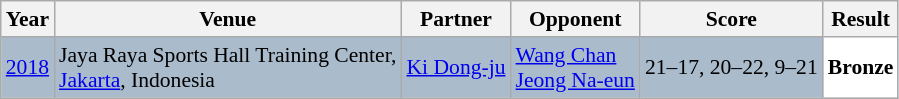<table class="sortable wikitable" style="font-size: 90%;">
<tr>
<th>Year</th>
<th>Venue</th>
<th>Partner</th>
<th>Opponent</th>
<th>Score</th>
<th>Result</th>
</tr>
<tr style="background:#AABBCC">
<td align="center"><a href='#'>2018</a></td>
<td align="left">Jaya Raya Sports Hall Training Center,<br><a href='#'>Jakarta</a>, Indonesia</td>
<td align="left"> <a href='#'>Ki Dong-ju</a></td>
<td align="left"> <a href='#'>Wang Chan</a><br> <a href='#'>Jeong Na-eun</a></td>
<td align="left">21–17, 20–22, 9–21</td>
<td style="text-align:left; background:white"> <strong>Bronze</strong></td>
</tr>
</table>
